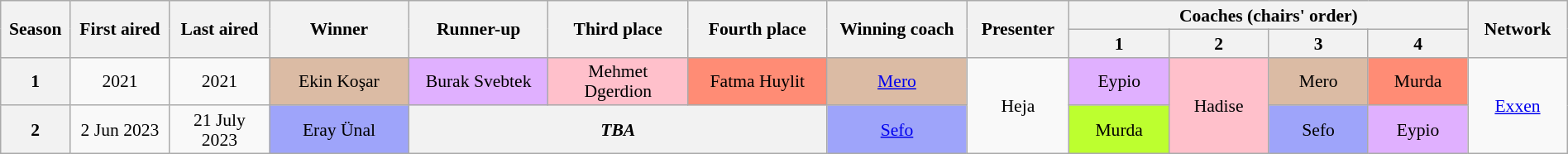<table class="wikitable" style="text-align:center; font-size:90%; line-height:16px; width:100%">
<tr>
<th rowspan="2" scope="col" width="2%">Season</th>
<th rowspan="2" scope="col" width="5%">First aired</th>
<th rowspan="2" scope="col" width="5%">Last aired</th>
<th rowspan="2" scope="col" width="7%">Winner</th>
<th rowspan="2" scope="col" width="7%">Runner-up</th>
<th rowspan="2" scope="col" width="7%">Third place</th>
<th rowspan="2" scope="col" width="7%">Fourth place</th>
<th rowspan="2" scope="col" width="7%">Winning coach</th>
<th rowspan="2" scope="col" width="5%">Presenter</th>
<th colspan="4" scope="col" width="0%">Coaches (chairs' order)</th>
<th rowspan="2" scope="col" width="5%">Network</th>
</tr>
<tr>
<th width="5%">1</th>
<th width="5%">2</th>
<th width="5%">3</th>
<th width="5%">4</th>
</tr>
<tr>
<th>1</th>
<td> 2021</td>
<td> 2021</td>
<td style="background:#dbbba4">Ekin Koşar</td>
<td style="background:#E0B0FF">Burak Svebtek</td>
<td style="background:pink">Mehmet Dgerdion</td>
<td style="background:#ff8c75">Fatma Huylit</td>
<td style="background:#dbbba4"><a href='#'>Mero</a></td>
<td rowspan="2">Heja</td>
<td style="background:#E0B0FF">Eypio</td>
<td rowspan="2" style="background:pink">Hadise</td>
<td style="background:#dbbba4">Mero</td>
<td style="background:#ff8c75">Murda</td>
<td rowspan="2"><a href='#'>Exxen</a></td>
</tr>
<tr>
<th>2</th>
<td>2 Jun 2023</td>
<td>21 July 2023</td>
<td style="background:#9ea4fa">Eray Ünal</td>
<th colspan="3"><em>TBA</em></th>
<td style="background:#9ea4fa"><a href='#'>Sefo</a></td>
<td style="background:#bdff2f">Murda </td>
<td style="background:#9ea4fa">Sefo</td>
<td style="background:#E0B0FF">Eypio</td>
</tr>
</table>
